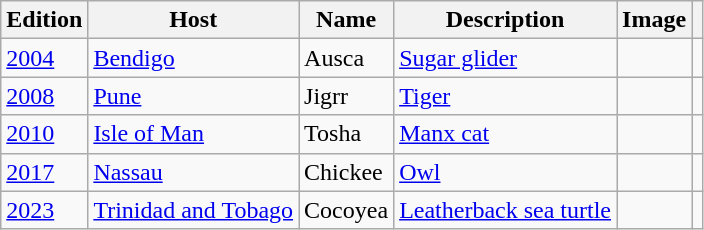<table class="wikitable">
<tr>
<th>Edition</th>
<th>Host</th>
<th>Name</th>
<th>Description</th>
<th>Image</th>
<th></th>
</tr>
<tr>
<td><a href='#'>2004</a></td>
<td> <a href='#'>Bendigo</a></td>
<td>Ausca</td>
<td><a href='#'>Sugar glider</a></td>
<td></td>
<td></td>
</tr>
<tr>
<td><a href='#'>2008</a></td>
<td> <a href='#'>Pune</a></td>
<td>Jigrr</td>
<td><a href='#'>Tiger</a></td>
<td></td>
<td></td>
</tr>
<tr>
<td><a href='#'>2010</a></td>
<td> <a href='#'>Isle of Man</a></td>
<td>Tosha</td>
<td><a href='#'>Manx cat</a></td>
<td></td>
<td></td>
</tr>
<tr>
<td><a href='#'>2017</a></td>
<td> <a href='#'>Nassau</a></td>
<td>Chickee</td>
<td><a href='#'>Owl</a></td>
<td></td>
<td></td>
</tr>
<tr>
<td><a href='#'>2023</a></td>
<td> <a href='#'>Trinidad and Tobago</a></td>
<td>Cocoyea</td>
<td><a href='#'>Leatherback sea turtle</a></td>
<td></td>
<td></td>
</tr>
</table>
